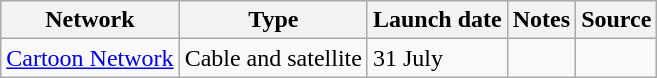<table class="wikitable sortable">
<tr>
<th>Network</th>
<th>Type</th>
<th>Launch date</th>
<th>Notes</th>
<th>Source</th>
</tr>
<tr>
<td><a href='#'>Cartoon Network</a></td>
<td>Cable and satellite</td>
<td>31 July</td>
<td></td>
<td></td>
</tr>
</table>
